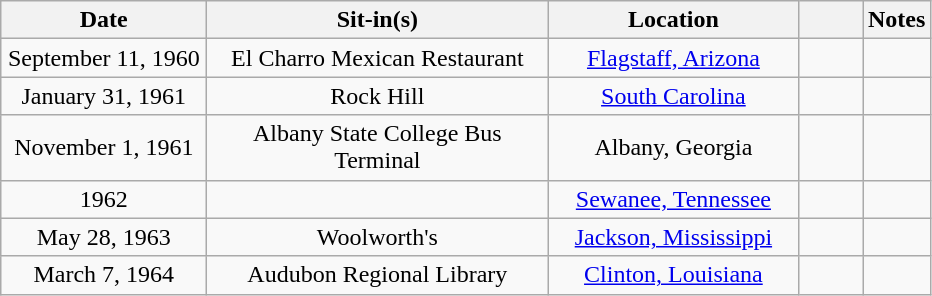<table class="wikitable plainrowheaders" style="text-align:center;">
<tr>
<th style="width:130px;" scope="col">Date</th>
<th style="width:220px;" scope="col">Sit-in(s)</th>
<th style="width:160px;" scope="col">Location</th>
<th style="width:35px;" scope="col"></th>
<th style="width:35px;" scope="col">Notes</th>
</tr>
<tr>
<td>September 11, 1960</td>
<td>El Charro Mexican Restaurant</td>
<td><a href='#'>Flagstaff, Arizona</a></td>
<td></td>
<td></td>
</tr>
<tr>
<td rowspan="1">January 31, 1961</td>
<td rowspan="1">Rock Hill</td>
<td rowspan="1"><a href='#'>South Carolina</a></td>
<td rowspan="1"></td>
<td rowspan="1"></td>
</tr>
<tr>
<td>November 1, 1961</td>
<td>Albany State College Bus Terminal</td>
<td>Albany, Georgia</td>
<td></td>
<td></td>
</tr>
<tr>
<td rowspan="1">1962</td>
<td rowspan="1"></td>
<td rowspan="1"><a href='#'>Sewanee, Tennessee</a></td>
<td rowspan="1"></td>
<td rowspan="1"></td>
</tr>
<tr>
<td rowspan="1">May 28, 1963</td>
<td rowspan="1">Woolworth's</td>
<td rowspan="1"><a href='#'>Jackson, Mississippi</a></td>
<td rowspan="1"></td>
<td rowspan="1"></td>
</tr>
<tr>
<td rowspan="1">March 7, 1964</td>
<td rowspan="1">Audubon Regional Library</td>
<td rowspan="1"><a href='#'>Clinton, Louisiana</a></td>
<td rowspan="1"></td>
<td rowspan="1"></td>
</tr>
</table>
